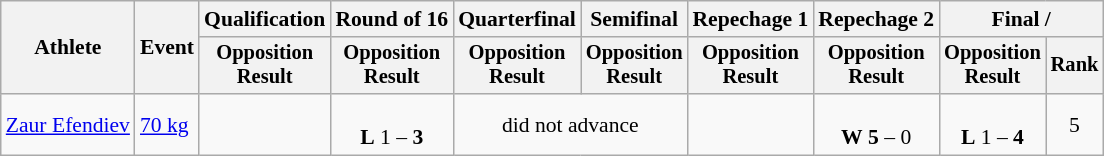<table class="wikitable" style="font-size:90%">
<tr>
<th rowspan="2">Athlete</th>
<th rowspan="2">Event</th>
<th>Qualification</th>
<th>Round of 16</th>
<th>Quarterfinal</th>
<th>Semifinal</th>
<th>Repechage 1</th>
<th>Repechage 2</th>
<th colspan=2>Final / </th>
</tr>
<tr style="font-size: 95%">
<th>Opposition<br>Result</th>
<th>Opposition<br>Result</th>
<th>Opposition<br>Result</th>
<th>Opposition<br>Result</th>
<th>Opposition<br>Result</th>
<th>Opposition<br>Result</th>
<th>Opposition<br>Result</th>
<th>Rank</th>
</tr>
<tr align=center>
<td align=left><a href='#'>Zaur Efendiev</a></td>
<td align=left><a href='#'>70 kg</a></td>
<td></td>
<td> <br> <strong>L</strong> 1 – <strong>3</strong></td>
<td colspan=2>did not advance</td>
<td></td>
<td> <br> <strong>W</strong> <strong>5</strong> – 0</td>
<td> <br> <strong>L</strong> 1 – <strong>4</strong></td>
<td>5</td>
</tr>
</table>
